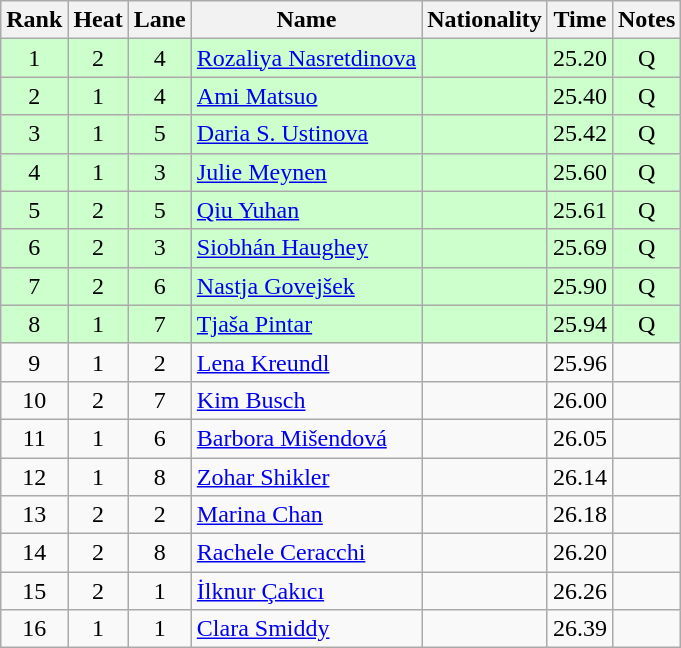<table class="wikitable sortable" style="text-align:center">
<tr>
<th>Rank</th>
<th>Heat</th>
<th>Lane</th>
<th>Name</th>
<th>Nationality</th>
<th>Time</th>
<th>Notes</th>
</tr>
<tr bgcolor=ccffcc>
<td>1</td>
<td>2</td>
<td>4</td>
<td align=left><a href='#'>Rozaliya Nasretdinova</a></td>
<td align=left></td>
<td>25.20</td>
<td>Q</td>
</tr>
<tr bgcolor=ccffcc>
<td>2</td>
<td>1</td>
<td>4</td>
<td align=left><a href='#'>Ami Matsuo</a></td>
<td align=left></td>
<td>25.40</td>
<td>Q</td>
</tr>
<tr bgcolor=ccffcc>
<td>3</td>
<td>1</td>
<td>5</td>
<td align=left><a href='#'>Daria S. Ustinova</a></td>
<td align=left></td>
<td>25.42</td>
<td>Q</td>
</tr>
<tr bgcolor=ccffcc>
<td>4</td>
<td>1</td>
<td>3</td>
<td align=left><a href='#'>Julie Meynen</a></td>
<td align=left></td>
<td>25.60</td>
<td>Q</td>
</tr>
<tr bgcolor=ccffcc>
<td>5</td>
<td>2</td>
<td>5</td>
<td align=left><a href='#'>Qiu Yuhan</a></td>
<td align=left></td>
<td>25.61</td>
<td>Q</td>
</tr>
<tr bgcolor=ccffcc>
<td>6</td>
<td>2</td>
<td>3</td>
<td align=left><a href='#'>Siobhán Haughey</a></td>
<td align=left></td>
<td>25.69</td>
<td>Q</td>
</tr>
<tr bgcolor=ccffcc>
<td>7</td>
<td>2</td>
<td>6</td>
<td align=left><a href='#'>Nastja Govejšek</a></td>
<td align=left></td>
<td>25.90</td>
<td>Q</td>
</tr>
<tr bgcolor=ccffcc>
<td>8</td>
<td>1</td>
<td>7</td>
<td align=left><a href='#'>Tjaša Pintar</a></td>
<td align=left></td>
<td>25.94</td>
<td>Q</td>
</tr>
<tr>
<td>9</td>
<td>1</td>
<td>2</td>
<td align=left><a href='#'>Lena Kreundl</a></td>
<td align=left></td>
<td>25.96</td>
<td></td>
</tr>
<tr>
<td>10</td>
<td>2</td>
<td>7</td>
<td align=left><a href='#'>Kim Busch</a></td>
<td align=left></td>
<td>26.00</td>
<td></td>
</tr>
<tr>
<td>11</td>
<td>1</td>
<td>6</td>
<td align=left><a href='#'>Barbora Mišendová</a></td>
<td align=left></td>
<td>26.05</td>
<td></td>
</tr>
<tr>
<td>12</td>
<td>1</td>
<td>8</td>
<td align=left><a href='#'>Zohar Shikler</a></td>
<td align=left></td>
<td>26.14</td>
<td></td>
</tr>
<tr>
<td>13</td>
<td>2</td>
<td>2</td>
<td align=left><a href='#'>Marina Chan</a></td>
<td align=left></td>
<td>26.18</td>
<td></td>
</tr>
<tr>
<td>14</td>
<td>2</td>
<td>8</td>
<td align=left><a href='#'>Rachele Ceracchi</a></td>
<td align=left></td>
<td>26.20</td>
<td></td>
</tr>
<tr>
<td>15</td>
<td>2</td>
<td>1</td>
<td align=left><a href='#'>İlknur Çakıcı</a></td>
<td align=left></td>
<td>26.26</td>
<td></td>
</tr>
<tr>
<td>16</td>
<td>1</td>
<td>1</td>
<td align=left><a href='#'>Clara Smiddy</a></td>
<td align=left></td>
<td>26.39</td>
<td></td>
</tr>
</table>
